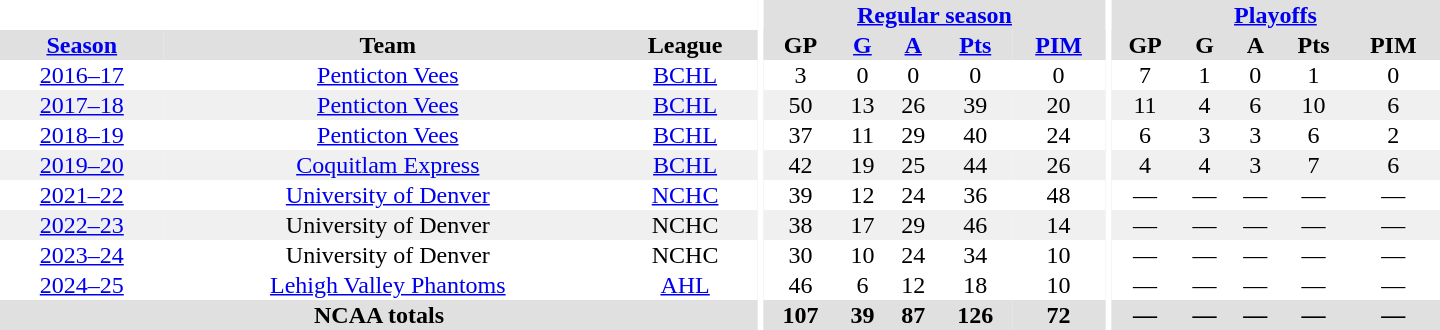<table border="0" cellpadding="1" cellspacing="0" style="text-align:center; width:60em;">
<tr bgcolor="#e0e0e0">
<th colspan="3" bgcolor="#ffffff"></th>
<th rowspan="100" bgcolor="#ffffff"></th>
<th colspan="5"><a href='#'>Regular season</a></th>
<th rowspan="100" bgcolor="#ffffff"></th>
<th colspan="5"><a href='#'>Playoffs</a></th>
</tr>
<tr bgcolor="#e0e0e0">
<th><a href='#'>Season</a></th>
<th>Team</th>
<th>League</th>
<th>GP</th>
<th><a href='#'>G</a></th>
<th><a href='#'>A</a></th>
<th><a href='#'>Pts</a></th>
<th><a href='#'>PIM</a></th>
<th>GP</th>
<th>G</th>
<th>A</th>
<th>Pts</th>
<th>PIM</th>
</tr>
<tr>
<td><a href='#'>2016–17</a></td>
<td><a href='#'>Penticton Vees</a></td>
<td><a href='#'>BCHL</a></td>
<td>3</td>
<td>0</td>
<td>0</td>
<td>0</td>
<td>0</td>
<td>7</td>
<td>1</td>
<td>0</td>
<td>1</td>
<td>0</td>
</tr>
<tr bgcolor="f0f0f0">
<td><a href='#'>2017–18</a></td>
<td><a href='#'>Penticton Vees</a></td>
<td><a href='#'>BCHL</a></td>
<td>50</td>
<td>13</td>
<td>26</td>
<td>39</td>
<td>20</td>
<td>11</td>
<td>4</td>
<td>6</td>
<td>10</td>
<td>6</td>
</tr>
<tr>
<td><a href='#'>2018–19</a></td>
<td><a href='#'>Penticton Vees</a></td>
<td><a href='#'>BCHL</a></td>
<td>37</td>
<td>11</td>
<td>29</td>
<td>40</td>
<td>24</td>
<td>6</td>
<td>3</td>
<td>3</td>
<td>6</td>
<td>2</td>
</tr>
<tr bgcolor="f0f0f0">
<td><a href='#'>2019–20</a></td>
<td><a href='#'>Coquitlam Express</a></td>
<td><a href='#'>BCHL</a></td>
<td>42</td>
<td>19</td>
<td>25</td>
<td>44</td>
<td>26</td>
<td>4</td>
<td>4</td>
<td>3</td>
<td>7</td>
<td>6</td>
</tr>
<tr>
<td><a href='#'>2021–22</a></td>
<td><a href='#'>University of Denver</a></td>
<td><a href='#'>NCHC</a></td>
<td>39</td>
<td>12</td>
<td>24</td>
<td>36</td>
<td>48</td>
<td>—</td>
<td>—</td>
<td>—</td>
<td>—</td>
<td>—</td>
</tr>
<tr bgcolor="f0f0f0">
<td><a href='#'>2022–23</a></td>
<td>University of Denver</td>
<td>NCHC</td>
<td>38</td>
<td>17</td>
<td>29</td>
<td>46</td>
<td>14</td>
<td>—</td>
<td>—</td>
<td>—</td>
<td>—</td>
<td>—</td>
</tr>
<tr>
<td><a href='#'>2023–24</a></td>
<td>University of Denver</td>
<td>NCHC</td>
<td>30</td>
<td>10</td>
<td>24</td>
<td>34</td>
<td>10</td>
<td>—</td>
<td>—</td>
<td>—</td>
<td>—</td>
<td>—</td>
</tr>
<tr>
<td><a href='#'>2024–25</a></td>
<td><a href='#'>Lehigh Valley Phantoms</a></td>
<td><a href='#'>AHL</a></td>
<td>46</td>
<td>6</td>
<td>12</td>
<td>18</td>
<td>10</td>
<td>—</td>
<td>—</td>
<td>—</td>
<td>—</td>
<td>—</td>
</tr>
<tr bgcolor="#e0e0e0">
<th colspan="3">NCAA totals</th>
<th>107</th>
<th>39</th>
<th>87</th>
<th>126</th>
<th>72</th>
<th>—</th>
<th>—</th>
<th>—</th>
<th>—</th>
<th>—</th>
</tr>
</table>
